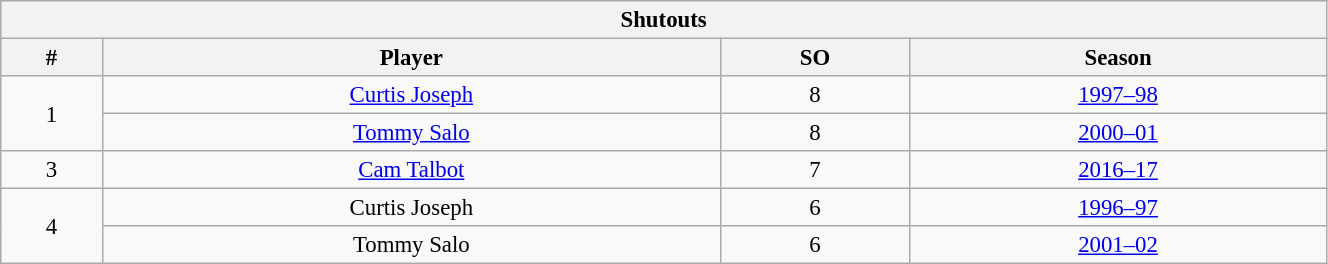<table class="wikitable" style="text-align: center; font-size: 95%" width="70%">
<tr>
<th colspan="4">Shutouts</th>
</tr>
<tr>
<th>#</th>
<th>Player</th>
<th>SO</th>
<th>Season</th>
</tr>
<tr>
<td rowspan="2">1</td>
<td><a href='#'>Curtis Joseph</a></td>
<td>8</td>
<td><a href='#'>1997–98</a></td>
</tr>
<tr>
<td><a href='#'>Tommy Salo</a></td>
<td>8</td>
<td><a href='#'>2000–01</a></td>
</tr>
<tr>
<td>3</td>
<td><a href='#'>Cam Talbot</a></td>
<td>7</td>
<td><a href='#'>2016–17</a></td>
</tr>
<tr>
<td rowspan="2">4</td>
<td>Curtis Joseph</td>
<td>6</td>
<td><a href='#'>1996–97</a></td>
</tr>
<tr>
<td>Tommy Salo</td>
<td>6</td>
<td><a href='#'>2001–02</a></td>
</tr>
</table>
